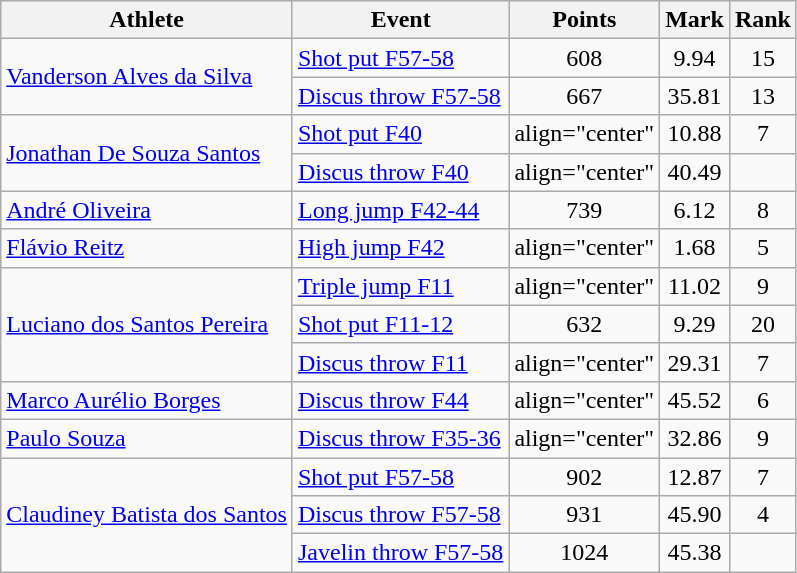<table class=wikitable>
<tr>
<th>Athlete</th>
<th>Event</th>
<th>Points</th>
<th>Mark</th>
<th>Rank</th>
</tr>
<tr>
<td rowspan="2"><a href='#'>Vanderson Alves da Silva</a></td>
<td><a href='#'>Shot put F57-58</a></td>
<td align="center">608</td>
<td align="center">9.94</td>
<td align="center">15</td>
</tr>
<tr>
<td><a href='#'>Discus throw F57-58</a></td>
<td align="center">667</td>
<td align="center">35.81</td>
<td align="center">13</td>
</tr>
<tr>
<td rowspan="2"><a href='#'>Jonathan De Souza Santos</a></td>
<td><a href='#'>Shot put F40</a></td>
<td>align="center" </td>
<td align="center">10.88</td>
<td align="center">7</td>
</tr>
<tr>
<td><a href='#'>Discus throw F40</a></td>
<td>align="center" </td>
<td align="center">40.49</td>
<td align="center"></td>
</tr>
<tr>
<td><a href='#'>André Oliveira</a></td>
<td><a href='#'>Long jump F42-44</a></td>
<td align="center">739</td>
<td align="center">6.12</td>
<td align="center">8</td>
</tr>
<tr>
<td><a href='#'>Flávio Reitz</a></td>
<td><a href='#'>High jump F42</a></td>
<td>align="center" </td>
<td align="center">1.68</td>
<td align="center">5</td>
</tr>
<tr>
<td rowspan="3"><a href='#'>Luciano dos Santos Pereira</a></td>
<td><a href='#'>Triple jump F11</a></td>
<td>align="center" </td>
<td align="center">11.02</td>
<td align="center">9</td>
</tr>
<tr>
<td><a href='#'>Shot put F11-12</a></td>
<td align="center">632</td>
<td align="center">9.29</td>
<td align="center">20</td>
</tr>
<tr>
<td><a href='#'>Discus throw F11</a></td>
<td>align="center" </td>
<td align="center">29.31</td>
<td align="center">7</td>
</tr>
<tr>
<td><a href='#'>Marco Aurélio Borges</a></td>
<td><a href='#'>Discus throw F44</a></td>
<td>align="center" </td>
<td align="center">45.52</td>
<td align="center">6</td>
</tr>
<tr>
<td><a href='#'>Paulo Souza</a></td>
<td><a href='#'>Discus throw F35-36</a></td>
<td>align="center" </td>
<td align="center">32.86</td>
<td align="center">9</td>
</tr>
<tr>
<td rowspan="3"><a href='#'>Claudiney Batista dos Santos</a></td>
<td><a href='#'>Shot put F57-58</a></td>
<td align="center">902</td>
<td align="center">12.87</td>
<td align="center">7</td>
</tr>
<tr>
<td><a href='#'>Discus throw F57-58</a></td>
<td align="center">931</td>
<td align="center">45.90</td>
<td align="center">4</td>
</tr>
<tr>
<td><a href='#'>Javelin throw F57-58</a></td>
<td align="center">1024</td>
<td align="center">45.38</td>
<td align="center"></td>
</tr>
</table>
